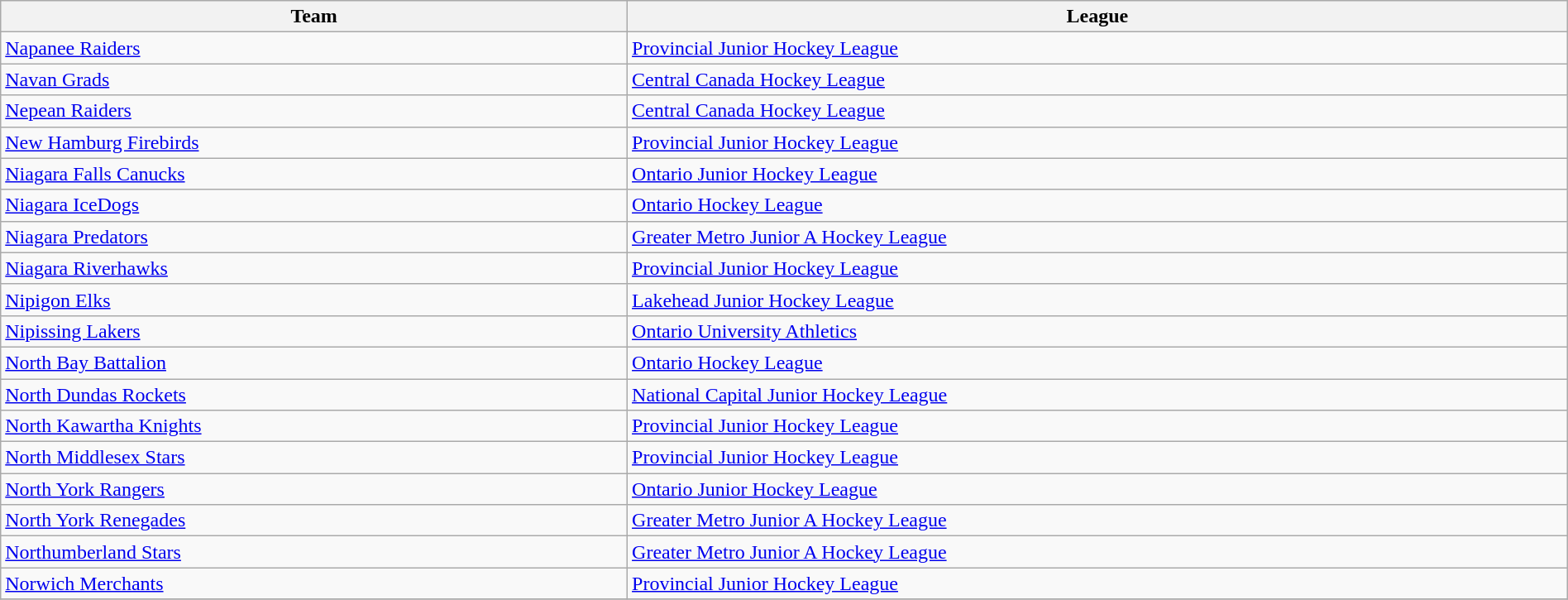<table class="wikitable sortable" width=100%>
<tr>
<th width=40%>Team</th>
<th width=60%>League</th>
</tr>
<tr>
<td><a href='#'>Napanee Raiders</a></td>
<td><a href='#'>Provincial Junior Hockey League</a></td>
</tr>
<tr>
<td><a href='#'>Navan Grads</a></td>
<td><a href='#'>Central Canada Hockey League</a></td>
</tr>
<tr>
<td><a href='#'>Nepean Raiders</a></td>
<td><a href='#'>Central Canada Hockey League</a></td>
</tr>
<tr>
<td><a href='#'>New Hamburg Firebirds</a></td>
<td><a href='#'>Provincial Junior Hockey League</a></td>
</tr>
<tr>
<td><a href='#'>Niagara Falls Canucks</a></td>
<td><a href='#'>Ontario Junior Hockey League</a></td>
</tr>
<tr>
<td><a href='#'>Niagara IceDogs</a></td>
<td><a href='#'>Ontario Hockey League</a></td>
</tr>
<tr>
<td><a href='#'>Niagara Predators</a></td>
<td><a href='#'>Greater Metro Junior A Hockey League</a></td>
</tr>
<tr>
<td><a href='#'>Niagara Riverhawks</a></td>
<td><a href='#'>Provincial Junior Hockey League</a></td>
</tr>
<tr>
<td><a href='#'>Nipigon Elks</a></td>
<td><a href='#'>Lakehead Junior Hockey League</a></td>
</tr>
<tr>
<td><a href='#'>Nipissing Lakers</a></td>
<td><a href='#'>Ontario University Athletics</a></td>
</tr>
<tr>
<td><a href='#'>North Bay Battalion</a></td>
<td><a href='#'>Ontario Hockey League</a></td>
</tr>
<tr>
<td><a href='#'>North Dundas Rockets</a></td>
<td><a href='#'>National Capital Junior Hockey League</a></td>
</tr>
<tr>
<td><a href='#'>North Kawartha Knights</a></td>
<td><a href='#'>Provincial Junior Hockey League</a></td>
</tr>
<tr>
<td><a href='#'>North Middlesex Stars</a></td>
<td><a href='#'>Provincial Junior Hockey League</a></td>
</tr>
<tr>
<td><a href='#'>North York Rangers</a></td>
<td><a href='#'>Ontario Junior Hockey League</a></td>
</tr>
<tr>
<td><a href='#'>North York Renegades</a></td>
<td><a href='#'>Greater Metro Junior A Hockey League</a></td>
</tr>
<tr>
<td><a href='#'>Northumberland Stars</a></td>
<td><a href='#'>Greater Metro Junior A Hockey League</a></td>
</tr>
<tr>
<td><a href='#'>Norwich Merchants</a></td>
<td><a href='#'>Provincial Junior Hockey League</a></td>
</tr>
<tr>
</tr>
</table>
